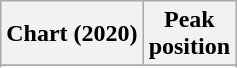<table class="wikitable sortable plainrowheaders" style="text-align:center">
<tr>
<th scope="col">Chart (2020)</th>
<th scope="col">Peak<br>position</th>
</tr>
<tr>
</tr>
<tr>
</tr>
</table>
